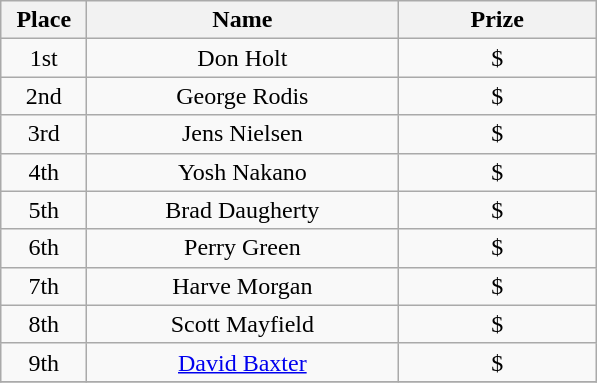<table class="wikitable">
<tr>
<th width="50">Place</th>
<th width="200">Name</th>
<th width="125">Prize</th>
</tr>
<tr>
<td align = "center">1st</td>
<td align = "center">Don Holt</td>
<td align = "center">$</td>
</tr>
<tr>
<td align = "center">2nd</td>
<td align = "center">George Rodis</td>
<td align = "center">$</td>
</tr>
<tr>
<td align = "center">3rd</td>
<td align = "center">Jens Nielsen</td>
<td align = "center">$</td>
</tr>
<tr>
<td align = "center">4th</td>
<td align = "center">Yosh Nakano</td>
<td align = "center">$</td>
</tr>
<tr>
<td align = "center">5th</td>
<td align = "center">Brad Daugherty</td>
<td align = "center">$</td>
</tr>
<tr>
<td align = "center">6th</td>
<td align = "center">Perry Green</td>
<td align = "center">$</td>
</tr>
<tr>
<td align = "center">7th</td>
<td align = "center">Harve Morgan</td>
<td align = "center">$</td>
</tr>
<tr>
<td align = "center">8th</td>
<td align = "center">Scott Mayfield</td>
<td align = "center">$</td>
</tr>
<tr>
<td align = "center">9th</td>
<td align = "center"><a href='#'>David Baxter</a></td>
<td align = "center">$</td>
</tr>
<tr>
</tr>
</table>
